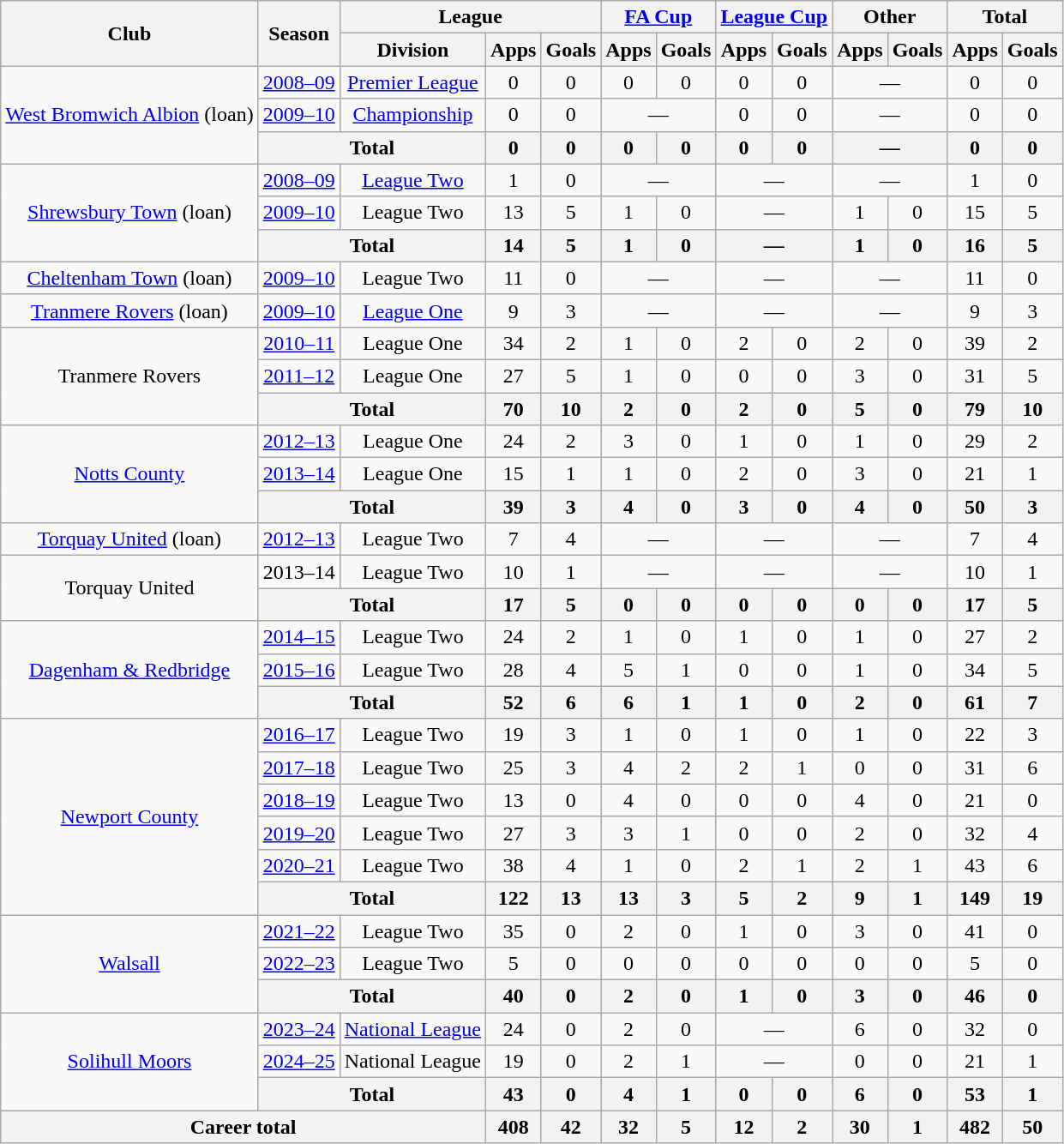<table class="wikitable" style="text-align: center;">
<tr>
<th rowspan="2">Club</th>
<th rowspan="2">Season</th>
<th colspan="3">League</th>
<th colspan="2"><a href='#'>FA Cup</a></th>
<th colspan="2"><a href='#'>League Cup</a></th>
<th colspan="2">Other</th>
<th colspan="2">Total</th>
</tr>
<tr>
<th>Division</th>
<th>Apps</th>
<th>Goals</th>
<th>Apps</th>
<th>Goals</th>
<th>Apps</th>
<th>Goals</th>
<th>Apps</th>
<th>Goals</th>
<th>Apps</th>
<th>Goals</th>
</tr>
<tr>
<td rowspan="3"><a href='#'>West Bromwich Albion</a> (loan)</td>
<td><a href='#'>2008–09</a></td>
<td><a href='#'>Premier League</a></td>
<td>0</td>
<td>0</td>
<td>0</td>
<td>0</td>
<td>0</td>
<td>0</td>
<td colspan="2">—</td>
<td>0</td>
<td>0</td>
</tr>
<tr>
<td><a href='#'>2009–10</a></td>
<td><a href='#'>Championship</a></td>
<td>0</td>
<td>0</td>
<td colspan="2">—</td>
<td>0</td>
<td>0</td>
<td colspan="2">—</td>
<td>0</td>
<td>0</td>
</tr>
<tr>
<th colspan="2">Total</th>
<th>0</th>
<th>0</th>
<th>0</th>
<th>0</th>
<th>0</th>
<th>0</th>
<th colspan="2">—</th>
<th>0</th>
<th>0</th>
</tr>
<tr>
<td rowspan="3"><a href='#'>Shrewsbury Town</a> (loan)</td>
<td><a href='#'>2008–09</a></td>
<td><a href='#'>League Two</a></td>
<td>1</td>
<td>0</td>
<td colspan="2">—</td>
<td colspan="2">—</td>
<td colspan="2">—</td>
<td>1</td>
<td>0</td>
</tr>
<tr>
<td><a href='#'>2009–10</a></td>
<td>League Two</td>
<td>13</td>
<td>5</td>
<td>1</td>
<td>0</td>
<td colspan="2">—</td>
<td>1</td>
<td>0</td>
<td>15</td>
<td>5</td>
</tr>
<tr>
<th colspan="2">Total</th>
<th>14</th>
<th>5</th>
<th>1</th>
<th>0</th>
<th colspan="2">—</th>
<th>1</th>
<th>0</th>
<th>16</th>
<th>5</th>
</tr>
<tr>
<td><a href='#'>Cheltenham Town</a> (loan)</td>
<td><a href='#'>2009–10</a></td>
<td>League Two</td>
<td>11</td>
<td>0</td>
<td colspan="2">—</td>
<td colspan="2">—</td>
<td colspan="2">—</td>
<td>11</td>
<td>0</td>
</tr>
<tr>
<td><a href='#'>Tranmere Rovers</a> (loan)</td>
<td><a href='#'>2009–10</a></td>
<td><a href='#'>League One</a></td>
<td>9</td>
<td>3</td>
<td colspan="2">—</td>
<td colspan="2">—</td>
<td colspan="2">—</td>
<td>9</td>
<td>3</td>
</tr>
<tr>
<td rowspan="3">Tranmere Rovers</td>
<td><a href='#'>2010–11</a></td>
<td>League One</td>
<td>34</td>
<td>2</td>
<td>1</td>
<td>0</td>
<td>2</td>
<td>0</td>
<td>2</td>
<td>0</td>
<td>39</td>
<td>2</td>
</tr>
<tr>
<td><a href='#'>2011–12</a></td>
<td>League One</td>
<td>27</td>
<td>5</td>
<td>1</td>
<td>0</td>
<td>0</td>
<td>0</td>
<td>3</td>
<td>0</td>
<td>31</td>
<td>5</td>
</tr>
<tr>
<th colspan="2">Total</th>
<th>70</th>
<th>10</th>
<th>2</th>
<th>0</th>
<th>2</th>
<th>0</th>
<th>5</th>
<th>0</th>
<th>79</th>
<th>10</th>
</tr>
<tr>
<td rowspan="3"><a href='#'>Notts County</a></td>
<td><a href='#'>2012–13</a></td>
<td>League One</td>
<td>24</td>
<td>2</td>
<td>3</td>
<td>0</td>
<td>1</td>
<td>0</td>
<td>1</td>
<td>0</td>
<td>29</td>
<td>2</td>
</tr>
<tr>
<td><a href='#'>2013–14</a></td>
<td>League One</td>
<td>15</td>
<td>1</td>
<td>1</td>
<td>0</td>
<td>2</td>
<td>0</td>
<td>3</td>
<td>0</td>
<td>21</td>
<td>1</td>
</tr>
<tr>
<th colspan="2">Total</th>
<th>39</th>
<th>3</th>
<th>4</th>
<th>0</th>
<th>3</th>
<th>0</th>
<th>4</th>
<th>0</th>
<th>50</th>
<th>3</th>
</tr>
<tr>
<td><a href='#'>Torquay United</a> (loan)</td>
<td><a href='#'>2012–13</a></td>
<td>League Two</td>
<td>7</td>
<td>4</td>
<td colspan="2">—</td>
<td colspan="2">—</td>
<td colspan="2">—</td>
<td>7</td>
<td>4</td>
</tr>
<tr>
<td rowspan="2">Torquay United</td>
<td>2013–14</td>
<td>League Two</td>
<td>10</td>
<td>1</td>
<td colspan="2">—</td>
<td colspan="2">—</td>
<td colspan="2">—</td>
<td>10</td>
<td>1</td>
</tr>
<tr>
<th colspan="2">Total</th>
<th>17</th>
<th>5</th>
<th>0</th>
<th>0</th>
<th>0</th>
<th>0</th>
<th>0</th>
<th>0</th>
<th>17</th>
<th>5</th>
</tr>
<tr>
<td rowspan="3"><a href='#'>Dagenham & Redbridge</a></td>
<td><a href='#'>2014–15</a></td>
<td>League Two</td>
<td>24</td>
<td>2</td>
<td>1</td>
<td>0</td>
<td>1</td>
<td>0</td>
<td>1</td>
<td>0</td>
<td>27</td>
<td>2</td>
</tr>
<tr>
<td><a href='#'>2015–16</a></td>
<td>League Two</td>
<td>28</td>
<td>4</td>
<td>5</td>
<td>1</td>
<td>0</td>
<td>0</td>
<td>1</td>
<td>0</td>
<td>34</td>
<td>5</td>
</tr>
<tr>
<th colspan="2">Total</th>
<th>52</th>
<th>6</th>
<th>6</th>
<th>1</th>
<th>1</th>
<th>0</th>
<th>2</th>
<th>0</th>
<th>61</th>
<th>7</th>
</tr>
<tr>
<td rowspan=6><a href='#'>Newport County</a></td>
<td><a href='#'>2016–17</a></td>
<td>League Two</td>
<td>19</td>
<td>3</td>
<td>1</td>
<td>0</td>
<td>1</td>
<td>0</td>
<td>1</td>
<td>0</td>
<td>22</td>
<td>3</td>
</tr>
<tr>
<td><a href='#'>2017–18</a></td>
<td>League Two</td>
<td>25</td>
<td>3</td>
<td>4</td>
<td>2</td>
<td>2</td>
<td>1</td>
<td>0</td>
<td>0</td>
<td>31</td>
<td>6</td>
</tr>
<tr>
<td><a href='#'>2018–19</a></td>
<td>League Two</td>
<td>13</td>
<td>0</td>
<td>4</td>
<td>0</td>
<td>0</td>
<td>0</td>
<td>4</td>
<td>0</td>
<td>21</td>
<td>0</td>
</tr>
<tr>
<td><a href='#'>2019–20</a></td>
<td>League Two</td>
<td>27</td>
<td>3</td>
<td>3</td>
<td>1</td>
<td>0</td>
<td>0</td>
<td>2</td>
<td>0</td>
<td>32</td>
<td>4</td>
</tr>
<tr>
<td><a href='#'>2020–21</a></td>
<td>League Two</td>
<td>38</td>
<td>4</td>
<td>1</td>
<td>0</td>
<td>2</td>
<td>1</td>
<td>2</td>
<td>1</td>
<td>43</td>
<td>6</td>
</tr>
<tr>
<th colspan="2">Total</th>
<th>122</th>
<th>13</th>
<th>13</th>
<th>3</th>
<th>5</th>
<th>2</th>
<th>9</th>
<th>1</th>
<th>149</th>
<th>19</th>
</tr>
<tr>
<td rowspan="3"><a href='#'>Walsall</a></td>
<td><a href='#'>2021–22</a></td>
<td>League Two</td>
<td>35</td>
<td>0</td>
<td>2</td>
<td>0</td>
<td>1</td>
<td>0</td>
<td>3</td>
<td>0</td>
<td>41</td>
<td>0</td>
</tr>
<tr>
<td><a href='#'>2022–23</a></td>
<td>League Two</td>
<td>5</td>
<td>0</td>
<td>0</td>
<td>0</td>
<td>0</td>
<td>0</td>
<td>0</td>
<td>0</td>
<td>5</td>
<td>0</td>
</tr>
<tr>
<th colspan="2">Total</th>
<th>40</th>
<th>0</th>
<th>2</th>
<th>0</th>
<th>1</th>
<th>0</th>
<th>3</th>
<th>0</th>
<th>46</th>
<th>0</th>
</tr>
<tr>
<td rowspan="3"><a href='#'>Solihull Moors</a></td>
<td><a href='#'>2023–24</a></td>
<td><a href='#'>National League</a></td>
<td>24</td>
<td>0</td>
<td>2</td>
<td>0</td>
<td colspan="2">—</td>
<td>6</td>
<td>0</td>
<td>32</td>
<td>0</td>
</tr>
<tr>
<td><a href='#'>2024–25</a></td>
<td>National League</td>
<td>19</td>
<td>0</td>
<td>2</td>
<td>1</td>
<td colspan="2">—</td>
<td>0</td>
<td>0</td>
<td>21</td>
<td>1</td>
</tr>
<tr>
<th colspan="2">Total</th>
<th>43</th>
<th>0</th>
<th>4</th>
<th>1</th>
<th>0</th>
<th>0</th>
<th>6</th>
<th>0</th>
<th>53</th>
<th>1</th>
</tr>
<tr>
<th colspan="3">Career total</th>
<th>408</th>
<th>42</th>
<th>32</th>
<th>5</th>
<th>12</th>
<th>2</th>
<th>30</th>
<th>1</th>
<th>482</th>
<th>50</th>
</tr>
</table>
